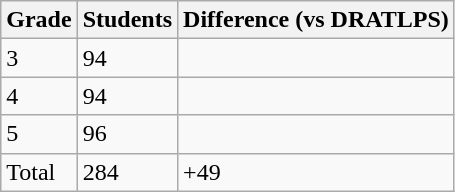<table class="wikitable mw-collapsible">
<tr>
<th>Grade</th>
<th>Students</th>
<th>Difference (vs DRATLPS)</th>
</tr>
<tr>
<td>3</td>
<td>94</td>
<td></td>
</tr>
<tr>
<td>4</td>
<td>94</td>
<td></td>
</tr>
<tr>
<td>5</td>
<td>96</td>
<td></td>
</tr>
<tr>
<td>Total</td>
<td>284</td>
<td>+49</td>
</tr>
</table>
